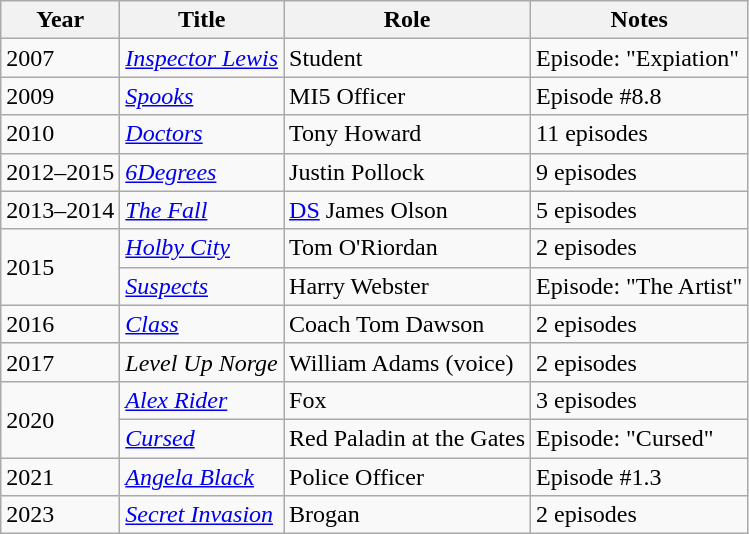<table class="wikitable sortable">
<tr>
<th>Year</th>
<th>Title</th>
<th>Role</th>
<th class="unsortable">Notes</th>
</tr>
<tr>
<td>2007</td>
<td><em><a href='#'>Inspector Lewis</a></em></td>
<td>Student</td>
<td>Episode: "Expiation"</td>
</tr>
<tr>
<td>2009</td>
<td><em><a href='#'>Spooks</a></em></td>
<td>MI5 Officer</td>
<td>Episode #8.8</td>
</tr>
<tr>
<td>2010</td>
<td><em><a href='#'>Doctors</a></em></td>
<td>Tony Howard</td>
<td>11 episodes</td>
</tr>
<tr>
<td>2012–2015</td>
<td><em><a href='#'>6Degrees</a></em></td>
<td>Justin Pollock</td>
<td>9 episodes</td>
</tr>
<tr>
<td>2013–2014</td>
<td><em><a href='#'>The Fall</a></em></td>
<td><a href='#'>DS</a> James Olson</td>
<td>5 episodes</td>
</tr>
<tr>
<td rowspan="2">2015</td>
<td><em><a href='#'>Holby City</a></em></td>
<td>Tom O'Riordan</td>
<td>2 episodes</td>
</tr>
<tr>
<td><em><a href='#'>Suspects</a></em></td>
<td>Harry Webster</td>
<td>Episode: "The Artist"</td>
</tr>
<tr>
<td>2016</td>
<td><em><a href='#'>Class</a></em></td>
<td>Coach Tom Dawson</td>
<td>2 episodes</td>
</tr>
<tr>
<td>2017</td>
<td><em>Level Up Norge</em></td>
<td>William Adams (voice)</td>
<td>2 episodes</td>
</tr>
<tr>
<td rowspan="2">2020</td>
<td><em><a href='#'>Alex Rider</a></em></td>
<td>Fox</td>
<td>3 episodes</td>
</tr>
<tr>
<td><em><a href='#'>Cursed</a></em></td>
<td>Red Paladin at the Gates</td>
<td>Episode: "Cursed"</td>
</tr>
<tr>
<td>2021</td>
<td><em><a href='#'>Angela Black</a></em></td>
<td>Police Officer</td>
<td>Episode #1.3</td>
</tr>
<tr>
<td>2023</td>
<td><em><a href='#'>Secret Invasion</a></em></td>
<td>Brogan</td>
<td>2 episodes</td>
</tr>
</table>
